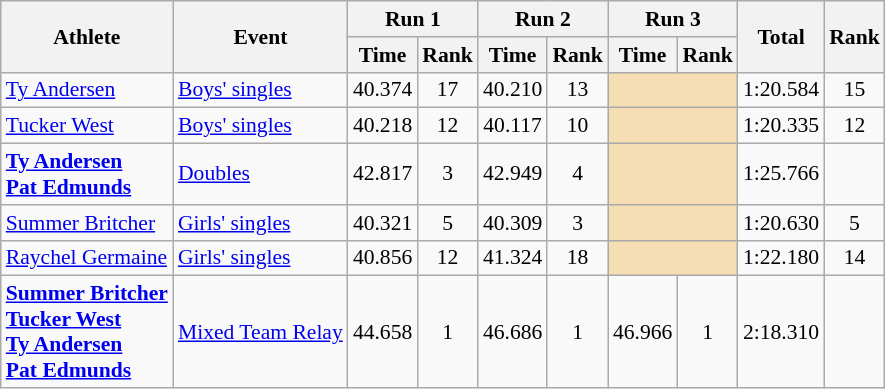<table class="wikitable" style="font-size:90%;">
<tr>
<th rowspan=2>Athlete</th>
<th rowspan=2>Event</th>
<th colspan=2>Run 1</th>
<th colspan=2>Run 2</th>
<th colspan=2>Run 3</th>
<th rowspan=2>Total</th>
<th rowspan=2>Rank</th>
</tr>
<tr>
<th>Time</th>
<th>Rank</th>
<th>Time</th>
<th>Rank</th>
<th>Time</th>
<th>Rank</th>
</tr>
<tr>
<td><a href='#'>Ty Andersen</a></td>
<td><a href='#'>Boys' singles</a></td>
<td align=center>40.374</td>
<td align=center>17</td>
<td align=center>40.210</td>
<td align=center>13</td>
<td colspan=2 bgcolor="wheat"></td>
<td align=center>1:20.584</td>
<td align=center>15</td>
</tr>
<tr>
<td><a href='#'>Tucker West</a></td>
<td><a href='#'>Boys' singles</a></td>
<td align=center>40.218</td>
<td align=center>12</td>
<td align=center>40.117</td>
<td align=center>10</td>
<td colspan=2 bgcolor="wheat"></td>
<td align=center>1:20.335</td>
<td align=center>12</td>
</tr>
<tr>
<td><strong><a href='#'>Ty Andersen</a><br><a href='#'>Pat Edmunds</a></strong></td>
<td><a href='#'>Doubles</a></td>
<td align=center>42.817</td>
<td align=center>3</td>
<td align=center>42.949</td>
<td align=center>4</td>
<td colspan=2 bgcolor="wheat"></td>
<td align=center>1:25.766</td>
<td align=center></td>
</tr>
<tr>
<td><a href='#'>Summer Britcher</a></td>
<td><a href='#'>Girls' singles</a></td>
<td align=center>40.321</td>
<td align=center>5</td>
<td align=center>40.309</td>
<td align=center>3</td>
<td colspan=2 bgcolor="wheat"></td>
<td align=center>1:20.630</td>
<td align=center>5</td>
</tr>
<tr>
<td><a href='#'>Raychel Germaine</a></td>
<td><a href='#'>Girls' singles</a></td>
<td align=center>40.856</td>
<td align=center>12</td>
<td align=center>41.324</td>
<td align=center>18</td>
<td colspan=2 bgcolor="wheat"></td>
<td align=center>1:22.180</td>
<td align=center>14</td>
</tr>
<tr>
<td><strong><a href='#'>Summer Britcher</a><br><a href='#'>Tucker West</a><br><a href='#'>Ty Andersen</a><br><a href='#'>Pat Edmunds</a></strong></td>
<td><a href='#'>Mixed Team Relay</a></td>
<td align=center>44.658</td>
<td align=center>1</td>
<td align=center>46.686</td>
<td align=center>1</td>
<td align=center>46.966</td>
<td align=center>1</td>
<td align=center>2:18.310</td>
<td align=center></td>
</tr>
</table>
